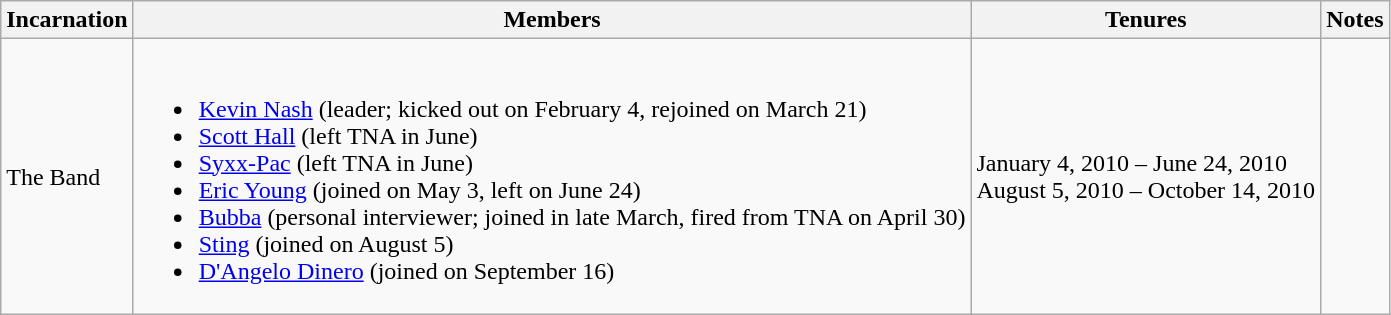<table class=wikitable style="font-size:100%; margin: 0.5em 0 0.5em 1em;">
<tr>
<th>Incarnation</th>
<th>Members</th>
<th>Tenures</th>
<th>Notes</th>
</tr>
<tr>
<td>The Band</td>
<td><br><ul><li><a href='#'>Kevin Nash</a> (leader; kicked out on February 4, rejoined on March 21)</li><li><a href='#'>Scott Hall</a> (left TNA in June)</li><li><a href='#'>Syxx-Pac</a> (left TNA in June)</li><li><a href='#'>Eric Young</a> (joined on May 3, left on June 24)</li><li><a href='#'>Bubba</a> (personal interviewer; joined in late March, fired from TNA on April 30)</li><li><a href='#'>Sting</a> (joined on August 5)</li><li><a href='#'>D'Angelo Dinero</a> (joined on September 16)</li></ul></td>
<td>January 4, 2010 – June 24, 2010<br>August 5, 2010 – October 14, 2010</td>
</tr>
</table>
